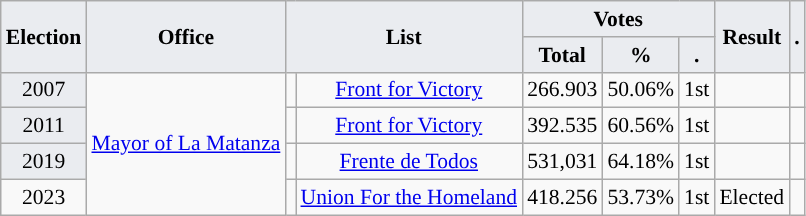<table class="wikitable" style="font-size:90%; text-align:center;">
<tr>
<th style="background-color:#EAECF0;" rowspan=2>Election</th>
<th style="background-color:#EAECF0;" rowspan=2>Office</th>
<th style="background-color:#EAECF0;" colspan=2 rowspan=2>List</th>
<th style="background-color:#EAECF0;" colspan=3>Votes</th>
<th style="background-color:#EAECF0;" rowspan=2>Result</th>
<th style="background-color:#EAECF0;" rowspan=2>.</th>
</tr>
<tr>
<th style="background-color:#EAECF0;">Total</th>
<th style="background-color:#EAECF0;">%</th>
<th style="background-color:#EAECF0;">.</th>
</tr>
<tr>
<td style="background-color:#EAECF0;">2007</td>
<td rowspan="4"><a href='#'>Mayor of La Matanza</a></td>
<td style="background-color:"></td>
<td><a href='#'>Front for Victory</a></td>
<td>266.903</td>
<td>50.06%</td>
<td>1st</td>
<td></td>
<td></td>
</tr>
<tr>
<td style="background-color:#EAECF0;">2011</td>
<td style="background-color:"></td>
<td><a href='#'>Front for Victory</a></td>
<td>392.535</td>
<td>60.56%</td>
<td>1st</td>
<td></td>
<td></td>
</tr>
<tr>
<td style="background-color:#EAECF0;">2019</td>
<td style="background-color:"></td>
<td><a href='#'>Frente de Todos</a></td>
<td>531,031</td>
<td>64.18%</td>
<td>1st</td>
<td></td>
<td></td>
</tr>
<tr>
<td>2023</td>
<td></td>
<td><a href='#'>Union For the Homeland</a></td>
<td>418.256</td>
<td>53.73%</td>
<td>1st</td>
<td>Elected</td>
<td></td>
</tr>
</table>
